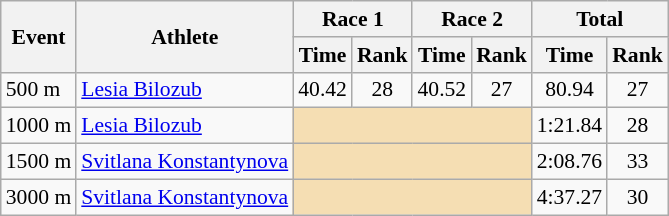<table class="wikitable" border="1" style="font-size:90%">
<tr>
<th rowspan=2>Event</th>
<th rowspan=2>Athlete</th>
<th colspan=2>Race 1</th>
<th colspan=2>Race 2</th>
<th colspan=2>Total</th>
</tr>
<tr>
<th>Time</th>
<th>Rank</th>
<th>Time</th>
<th>Rank</th>
<th>Time</th>
<th>Rank</th>
</tr>
<tr>
<td>500 m</td>
<td><a href='#'>Lesia Bilozub</a></td>
<td align=center>40.42</td>
<td align=center>28</td>
<td align=center>40.52</td>
<td align=center>27</td>
<td align=center>80.94</td>
<td align=center>27</td>
</tr>
<tr>
<td>1000 m</td>
<td><a href='#'>Lesia Bilozub</a></td>
<td colspan="4" bgcolor="wheat"></td>
<td align=center>1:21.84</td>
<td align=center>28</td>
</tr>
<tr>
<td>1500 m</td>
<td><a href='#'>Svitlana Konstantynova</a></td>
<td colspan="4" bgcolor="wheat"></td>
<td align=center>2:08.76</td>
<td align=center>33</td>
</tr>
<tr>
<td>3000 m</td>
<td><a href='#'>Svitlana Konstantynova</a></td>
<td colspan="4" bgcolor="wheat"></td>
<td align=center>4:37.27</td>
<td align=center>30</td>
</tr>
</table>
